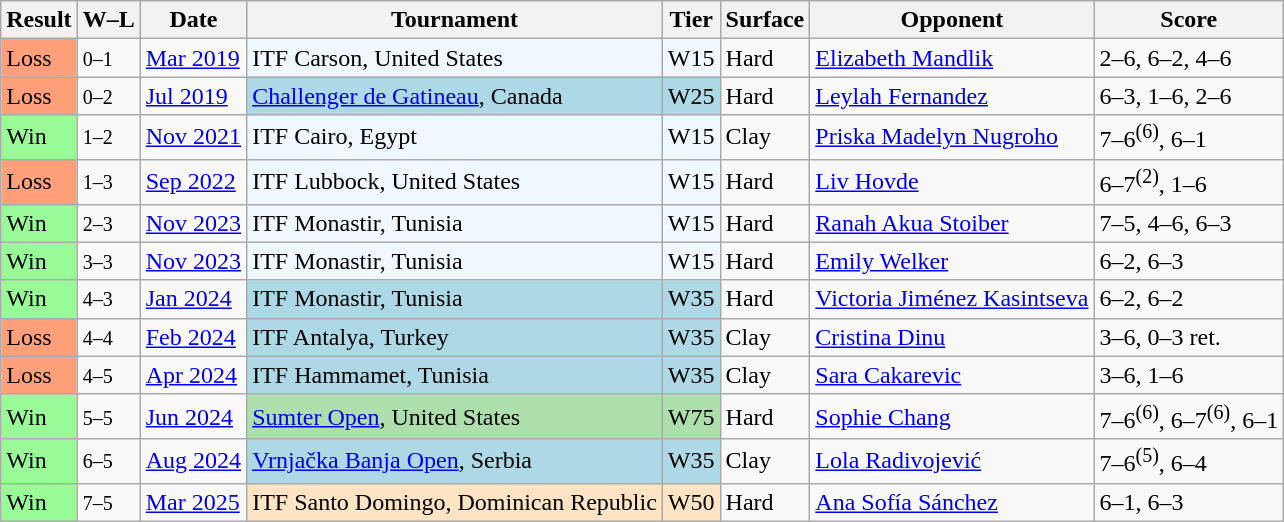<table class="sortable wikitable">
<tr>
<th>Result</th>
<th class="unsortable">W–L</th>
<th>Date</th>
<th>Tournament</th>
<th>Tier</th>
<th>Surface</th>
<th>Opponent</th>
<th class="unsortable">Score</th>
</tr>
<tr>
<td style="background:#ffa07a;">Loss</td>
<td><small>0–1</small></td>
<td><a href='#'>Mar 2019</a></td>
<td style="background:#f0f8ff;">ITF Carson, United States</td>
<td style="background:#f0f8ff;">W15</td>
<td>Hard</td>
<td> <a href='#'>Elizabeth Mandlik</a></td>
<td>2–6, 6–2, 4–6</td>
</tr>
<tr>
<td style="background:#ffa07a;">Loss</td>
<td><small>0–2</small></td>
<td><a href='#'>Jul 2019</a></td>
<td style="background:lightblue;"><a href='#'>Challenger de Gatineau</a>, Canada</td>
<td style="background:lightblue;">W25</td>
<td>Hard</td>
<td> <a href='#'>Leylah Fernandez</a></td>
<td>6–3, 1–6, 2–6</td>
</tr>
<tr>
<td style="background:#98fb98;">Win</td>
<td><small>1–2</small></td>
<td><a href='#'>Nov 2021</a></td>
<td style="background:#f0f8ff;">ITF Cairo, Egypt</td>
<td style="background:#f0f8ff;">W15</td>
<td>Clay</td>
<td> <a href='#'>Priska Madelyn Nugroho</a></td>
<td>7–6<sup>(6)</sup>, 6–1</td>
</tr>
<tr>
<td style="background:#ffa07a;">Loss</td>
<td><small>1–3</small></td>
<td><a href='#'>Sep 2022</a></td>
<td style="background:#f0f8ff;">ITF Lubbock, United States</td>
<td style="background:#f0f8ff;">W15</td>
<td>Hard</td>
<td> <a href='#'>Liv Hovde</a></td>
<td>6–7<sup>(2)</sup>, 1–6</td>
</tr>
<tr>
<td style="background:#98fb98;">Win</td>
<td><small>2–3</small></td>
<td><a href='#'>Nov 2023</a></td>
<td style="background:#f0f8ff;">ITF Monastir, Tunisia</td>
<td style="background:#f0f8ff;">W15</td>
<td>Hard</td>
<td> <a href='#'>Ranah Akua Stoiber</a></td>
<td>7–5, 4–6, 6–3</td>
</tr>
<tr>
<td style="background:#98fb98;">Win</td>
<td><small>3–3</small></td>
<td><a href='#'>Nov 2023</a></td>
<td style="background:#f0f8ff;">ITF Monastir, Tunisia</td>
<td style="background:#f0f8ff;">W15</td>
<td>Hard</td>
<td> <a href='#'>Emily Welker</a></td>
<td>6–2, 6–3</td>
</tr>
<tr>
<td style="background:#98fb98;">Win</td>
<td><small>4–3</small></td>
<td><a href='#'>Jan 2024</a></td>
<td style="background:lightblue;">ITF Monastir, Tunisia</td>
<td style="background:lightblue;">W35</td>
<td>Hard</td>
<td> <a href='#'>Victoria Jiménez Kasintseva</a></td>
<td>6–2, 6–2</td>
</tr>
<tr>
<td style="background:#ffa07a;">Loss</td>
<td><small>4–4</small></td>
<td><a href='#'>Feb 2024</a></td>
<td style="background:lightblue;">ITF Antalya, Turkey</td>
<td style="background:lightblue;">W35</td>
<td>Clay</td>
<td> <a href='#'>Cristina Dinu</a></td>
<td>3–6, 0–3 ret.</td>
</tr>
<tr>
<td style="background:#ffa07a;">Loss</td>
<td><small>4–5</small></td>
<td><a href='#'>Apr 2024</a></td>
<td style="background:lightblue;">ITF Hammamet, Tunisia</td>
<td style="background:lightblue;">W35</td>
<td>Clay</td>
<td> <a href='#'>Sara Cakarevic</a></td>
<td>3–6, 1–6</td>
</tr>
<tr>
<td style="background:#98fb98;">Win</td>
<td><small>5–5</small></td>
<td><a href='#'>Jun 2024</a></td>
<td style="background:#addfad;"><a href='#'>Sumter Open</a>, United States</td>
<td style="background:#addfad;">W75</td>
<td>Hard</td>
<td> <a href='#'>Sophie Chang</a></td>
<td>7–6<sup>(6)</sup>, 6–7<sup>(6)</sup>, 6–1</td>
</tr>
<tr>
<td style="background:#98fb98;">Win</td>
<td><small>6–5</small></td>
<td><a href='#'>Aug 2024</a></td>
<td style="background:lightblue;"><a href='#'>Vrnjačka Banja Open</a>, Serbia</td>
<td style="background:lightblue;">W35</td>
<td>Clay</td>
<td> <a href='#'>Lola Radivojević</a></td>
<td>7–6<sup>(5)</sup>, 6–4</td>
</tr>
<tr>
<td style="background:#98fb98;">Win</td>
<td><small>7–5</small></td>
<td><a href='#'>Mar 2025</a></td>
<td style="background:#ffe4c4;">ITF Santo Domingo, Dominican Republic</td>
<td style="background:#ffe4c4;">W50</td>
<td>Hard</td>
<td> <a href='#'>Ana Sofía Sánchez</a></td>
<td>6–1, 6–3</td>
</tr>
</table>
